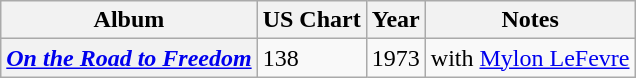<table class="wikitable">
<tr>
<th>Album</th>
<th>US Chart<br></th>
<th>Year</th>
<th>Notes</th>
</tr>
<tr>
<th><em><a href='#'>On the Road to Freedom</a></em></th>
<td>138</td>
<td>1973</td>
<td>with <a href='#'>Mylon LeFevre</a></td>
</tr>
</table>
